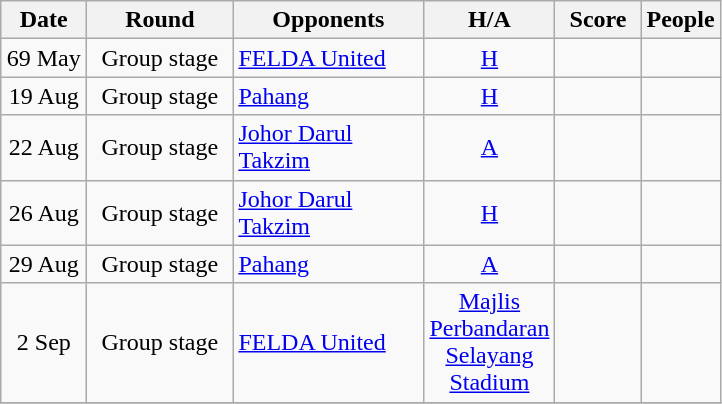<table class="wikitable" style="text-align:center">
<tr>
<th width="50" style="text-align:center">Date</th>
<th width="90">Round</th>
<th width="120">Opponents</th>
<th width="20" align="center">H/A</th>
<th width="50">Score</th>
<th align="center">People</th>
</tr>
<tr bgcolor=>
<td>69 May</td>
<td>Group stage</td>
<td align='left'><a href='#'>FELDA United</a></td>
<td><a href='#'>H</a></td>
<td></td>
<td align='left'></td>
</tr>
<tr bgcolor=>
<td>19 Aug</td>
<td>Group stage</td>
<td align='left'><a href='#'>Pahang</a></td>
<td><a href='#'>H</a></td>
<td></td>
<td align='left'></td>
</tr>
<tr bgcolor=>
<td>22 Aug</td>
<td>Group stage</td>
<td align='left'><a href='#'>Johor Darul Takzim</a></td>
<td><a href='#'>A</a></td>
<td></td>
<td align='left'></td>
</tr>
<tr bgcolor=>
<td>26 Aug</td>
<td>Group stage</td>
<td align='left'><a href='#'>Johor Darul Takzim</a></td>
<td><a href='#'>H</a></td>
<td></td>
<td align='left'></td>
</tr>
<tr bgcolor=>
<td>29 Aug</td>
<td>Group stage</td>
<td align='left'><a href='#'>Pahang</a></td>
<td><a href='#'>A</a></td>
<td></td>
<td align='left'></td>
</tr>
<tr bgcolor=>
<td>2 Sep</td>
<td>Group stage</td>
<td align='left'><a href='#'>FELDA United</a></td>
<td><a href='#'>Majlis Perbandaran Selayang Stadium</a></td>
<td></td>
<td align='left'></td>
</tr>
<tr>
</tr>
</table>
